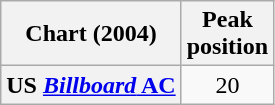<table class="wikitable plainrowheaders" style="text-align:center">
<tr>
<th scope="col">Chart (2004)</th>
<th scope="col">Peak<br>position</th>
</tr>
<tr>
<th scope="row">US <a href='#'><em>Billboard</em> AC</a></th>
<td>20</td>
</tr>
</table>
